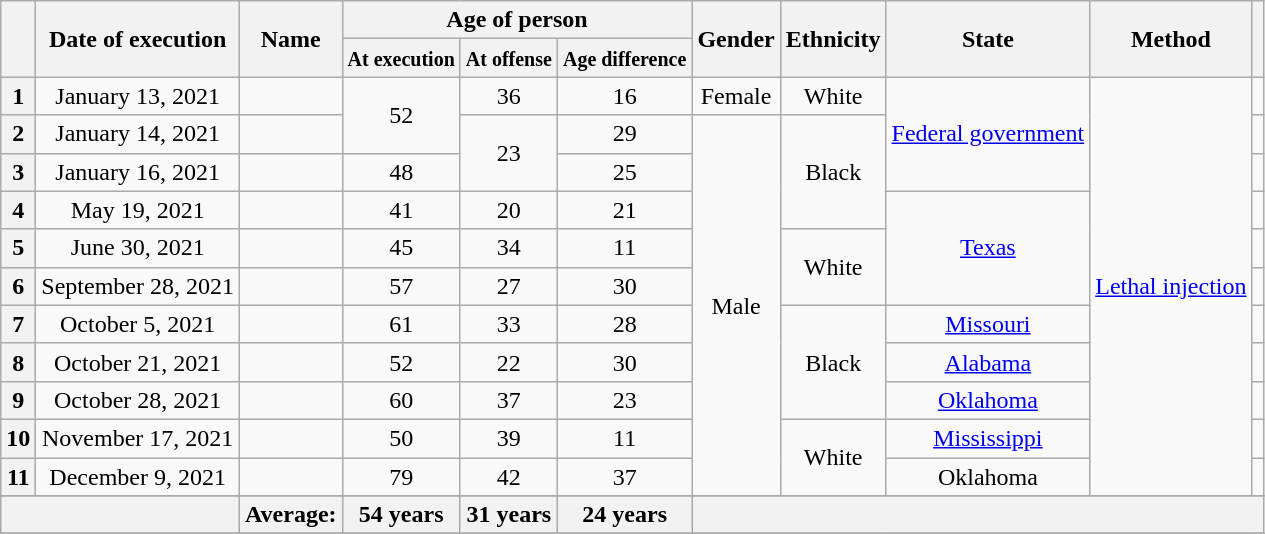<table class="wikitable sortable" style="text-align:center;">
<tr>
<th scope="col" rowspan="2"></th>
<th scope="col" rowspan="2" data-sort-type="date">Date of execution</th>
<th scope="col" rowspan="2">Name</th>
<th scope="col" colspan="3">Age of person</th>
<th scope="col" rowspan="2">Gender</th>
<th scope="col" rowspan="2">Ethnicity</th>
<th scope="col" rowspan="2">State</th>
<th scope="col" rowspan="2">Method</th>
<th scope="col" rowspan="2"></th>
</tr>
<tr>
<th scope="col"><small>At execution</small></th>
<th scope="col"><small>At offense</small></th>
<th scope="col"><small>Age difference</small></th>
</tr>
<tr>
<th scope="row">1</th>
<td>January 13, 2021</td>
<td></td>
<td rowspan="2">52 </td>
<td>36 </td>
<td>16</td>
<td>Female</td>
<td>White</td>
<td rowspan="3"><a href='#'>Federal government</a></td>
<td rowspan="11"><a href='#'>Lethal injection</a></td>
<td></td>
</tr>
<tr>
<th scope="row">2</th>
<td>January 14, 2021</td>
<td> </td>
<td rowspan="2">23  </td>
<td>29</td>
<td rowspan="10">Male</td>
<td rowspan="3">Black</td>
<td></td>
</tr>
<tr>
<th scope="row">3</th>
<td>January 16, 2021</td>
<td></td>
<td>48  </td>
<td>25</td>
<td></td>
</tr>
<tr>
<th scope="row">4</th>
<td>May 19, 2021</td>
<td></td>
<td>41 </td>
<td>20 </td>
<td>21</td>
<td rowspan="3"><a href='#'>Texas</a></td>
<td></td>
</tr>
<tr>
<th scope="row">5</th>
<td>June 30, 2021</td>
<td></td>
<td>45 </td>
<td>34 </td>
<td>11</td>
<td rowspan="2">White</td>
<td></td>
</tr>
<tr>
<th scope="row">6</th>
<td>September 28, 2021</td>
<td></td>
<td>57 </td>
<td>27 </td>
<td>30</td>
<td></td>
</tr>
<tr>
<th scope="row">7</th>
<td>October 5, 2021</td>
<td></td>
<td>61 </td>
<td>33 </td>
<td>28</td>
<td rowspan="3">Black</td>
<td><a href='#'>Missouri</a></td>
<td></td>
</tr>
<tr>
<th scope="row">8</th>
<td>October 21, 2021</td>
<td></td>
<td>52 </td>
<td>22 </td>
<td>30</td>
<td><a href='#'>Alabama</a></td>
<td></td>
</tr>
<tr>
<th scope="row">9</th>
<td>October 28, 2021</td>
<td></td>
<td>60 </td>
<td>37 </td>
<td>23</td>
<td><a href='#'>Oklahoma</a></td>
<td></td>
</tr>
<tr>
<th scope="row">10</th>
<td>November 17, 2021</td>
<td></td>
<td>50 </td>
<td>39 </td>
<td>11</td>
<td rowspan="2">White</td>
<td><a href='#'>Mississippi</a></td>
<td></td>
</tr>
<tr>
<th scope="row">11</th>
<td>December 9, 2021</td>
<td></td>
<td>79 </td>
<td>42 </td>
<td>37</td>
<td>Oklahoma</td>
<td></td>
</tr>
<tr>
</tr>
<tr class="sortbottom">
<th colspan="2"></th>
<th>Average:</th>
<th>54 years</th>
<th>31 years</th>
<th>24 years</th>
<th colspan="5"></th>
</tr>
<tr>
</tr>
</table>
